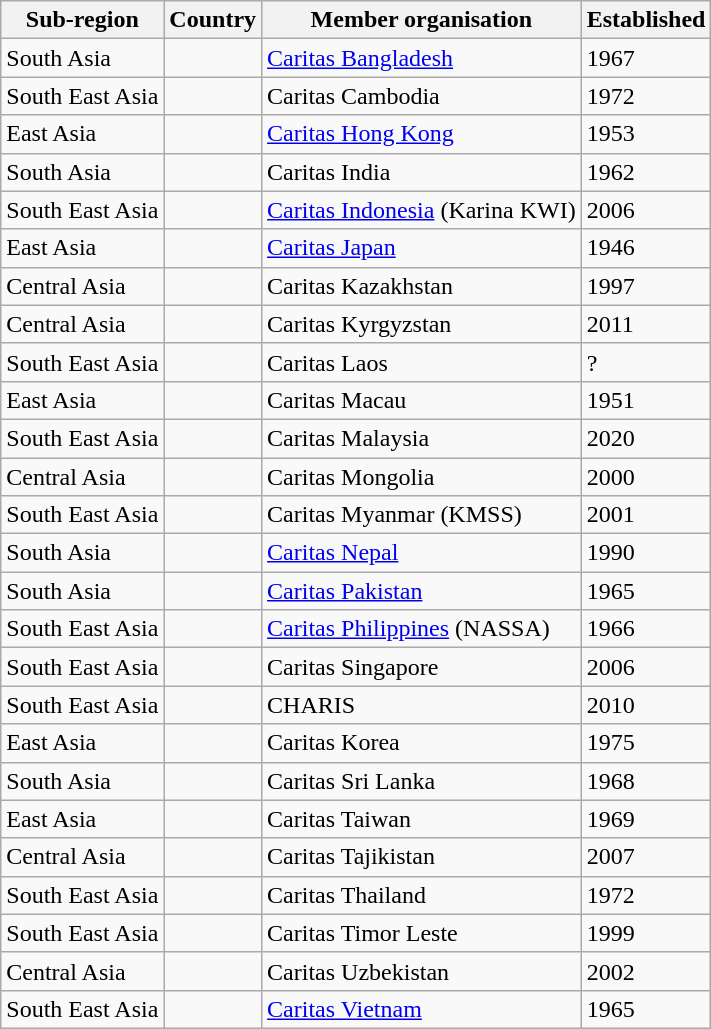<table class="wikitable sortable" style="font-size: 100%">
<tr>
<th>Sub-region</th>
<th>Country</th>
<th>Member organisation<br></th>
<th>Established</th>
</tr>
<tr>
<td>South Asia</td>
<td></td>
<td><a href='#'>Caritas Bangladesh</a></td>
<td>1967</td>
</tr>
<tr>
<td>South East Asia</td>
<td></td>
<td>Caritas Cambodia</td>
<td>1972</td>
</tr>
<tr>
<td>East Asia</td>
<td></td>
<td><a href='#'>Caritas Hong Kong</a></td>
<td>1953</td>
</tr>
<tr>
<td>South Asia</td>
<td></td>
<td>Caritas India</td>
<td>1962</td>
</tr>
<tr>
<td>South East Asia</td>
<td></td>
<td><a href='#'>Caritas Indonesia</a> (Karina KWI)</td>
<td>2006</td>
</tr>
<tr>
<td>East Asia</td>
<td></td>
<td><a href='#'>Caritas Japan</a></td>
<td>1946</td>
</tr>
<tr>
<td>Central Asia</td>
<td></td>
<td>Caritas Kazakhstan</td>
<td>1997</td>
</tr>
<tr>
<td>Central Asia</td>
<td></td>
<td>Caritas Kyrgyzstan</td>
<td>2011</td>
</tr>
<tr>
<td>South East Asia</td>
<td></td>
<td>Caritas Laos</td>
<td>?</td>
</tr>
<tr>
<td>East Asia</td>
<td></td>
<td>Caritas Macau</td>
<td>1951</td>
</tr>
<tr>
<td>South East Asia</td>
<td></td>
<td>Caritas Malaysia</td>
<td>2020</td>
</tr>
<tr>
<td>Central Asia</td>
<td></td>
<td>Caritas Mongolia</td>
<td>2000</td>
</tr>
<tr>
<td>South East Asia</td>
<td></td>
<td>Caritas Myanmar (KMSS)</td>
<td>2001</td>
</tr>
<tr>
<td>South Asia</td>
<td></td>
<td><a href='#'>Caritas Nepal</a></td>
<td>1990</td>
</tr>
<tr>
<td>South Asia</td>
<td></td>
<td><a href='#'>Caritas Pakistan</a></td>
<td>1965</td>
</tr>
<tr>
<td>South East Asia</td>
<td></td>
<td><a href='#'>Caritas Philippines</a> (NASSA)</td>
<td>1966</td>
</tr>
<tr>
<td>South East Asia</td>
<td></td>
<td>Caritas Singapore</td>
<td>2006</td>
</tr>
<tr>
<td>South East Asia</td>
<td></td>
<td>CHARIS</td>
<td>2010</td>
</tr>
<tr>
<td>East Asia</td>
<td></td>
<td>Caritas Korea</td>
<td>1975</td>
</tr>
<tr>
<td>South Asia</td>
<td></td>
<td>Caritas Sri Lanka</td>
<td>1968</td>
</tr>
<tr>
<td>East Asia</td>
<td></td>
<td>Caritas Taiwan</td>
<td>1969</td>
</tr>
<tr>
<td>Central Asia</td>
<td></td>
<td>Caritas Tajikistan</td>
<td>2007</td>
</tr>
<tr>
<td>South East Asia</td>
<td></td>
<td>Caritas Thailand</td>
<td>1972</td>
</tr>
<tr>
<td>South East Asia</td>
<td></td>
<td>Caritas Timor Leste</td>
<td>1999</td>
</tr>
<tr>
<td>Central Asia</td>
<td></td>
<td>Caritas Uzbekistan</td>
<td>2002</td>
</tr>
<tr>
<td>South East Asia</td>
<td></td>
<td><a href='#'>Caritas Vietnam</a></td>
<td>1965</td>
</tr>
</table>
